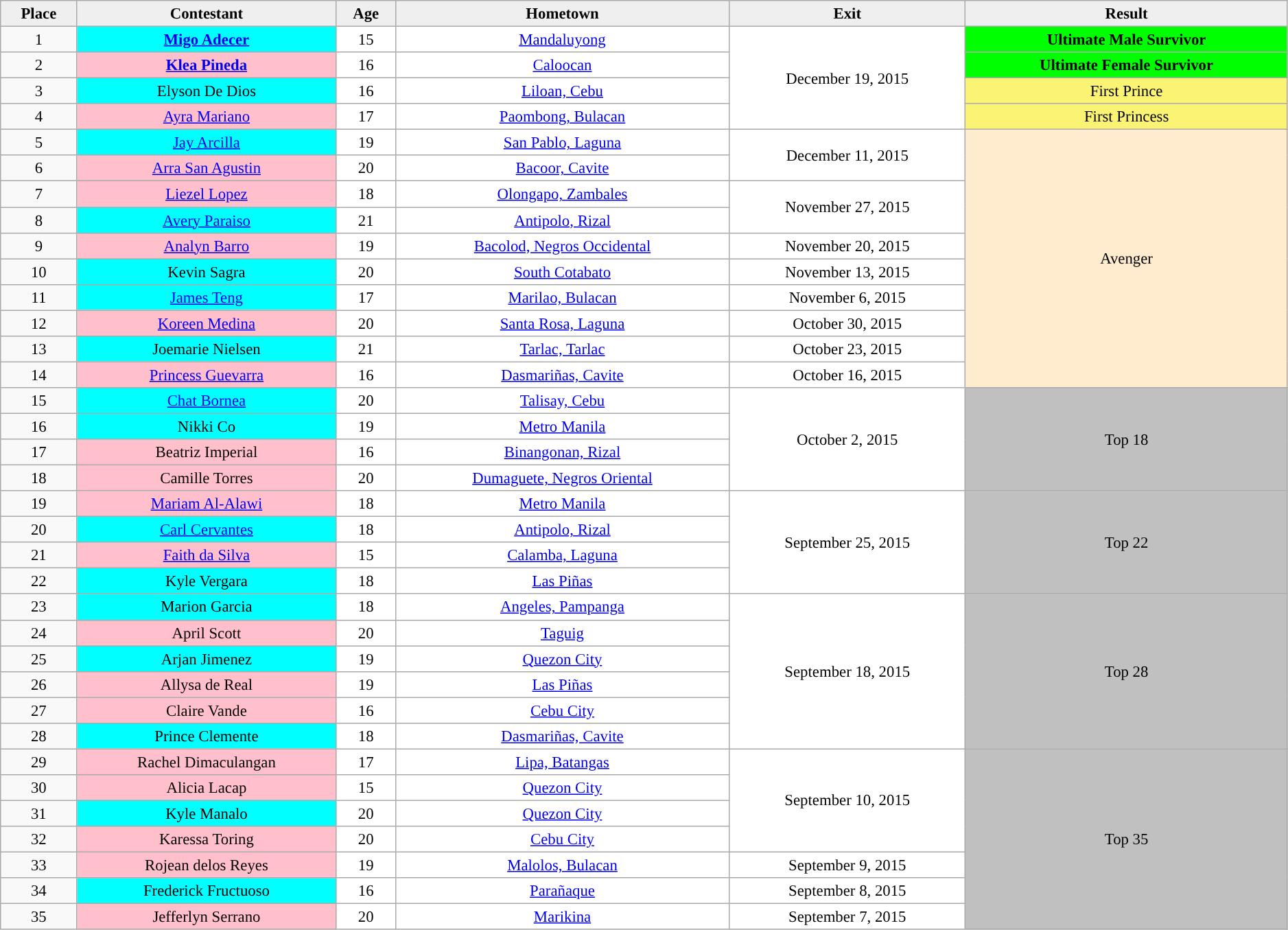<table class="wikitable nowrap" style="text-align:center; font-size:95%;width:99%;">
<tr>
<th scope="col" style="background:#EFEFEF;">Place</th>
<th scope="col" style="background:#EFEFEF;">Contestant</th>
<th scope="col" style="background:#EFEFEF;">Age</th>
<th scope="col" style="background:#EFEFEF;">Hometown</th>
<th scope="col" style="background:#EFEFEF;">Exit</th>
<th scope="col" style="background:#EFEFEF;">Result</th>
</tr>
<tr>
<td>1</td>
<td style="background:cyan;"><strong><a href='#'>Migo Adecer</a></strong></td>
<td style="background:#FFFFFF">15</td>
<td style="background:#FFFFFF"><a href='#'>Mandaluyong</a></td>
<td style="background:#FFFFFF" rowspan=4>December 19, 2015</td>
<td style="background:lime"><strong>Ultimate Male Survivor</strong></td>
</tr>
<tr>
<td>2</td>
<td style="background:pink;"><strong><a href='#'>Klea Pineda</a></strong></td>
<td style="background:#FFFFFF">16</td>
<td style="background:#FFFFFF"><a href='#'>Caloocan</a></td>
<td style="background:lime"><strong>Ultimate Female Survivor</strong></td>
</tr>
<tr>
<td>3</td>
<td style="background:cyan;">Elyson De Dios</td>
<td style="background:#FFFFFF">16</td>
<td style="background:#FFFFFF"><a href='#'>Liloan, Cebu</a></td>
<td style="background:#FBF373">First Prince</td>
</tr>
<tr>
<td>4</td>
<td style="background:pink;"><a href='#'>Ayra Mariano</a></td>
<td style="background:#FFFFFF">17</td>
<td style="background:#FFFFFF"><a href='#'>Paombong, Bulacan</a></td>
<td style="background:#FBF373">First Princess</td>
</tr>
<tr>
<td>5</td>
<td style="background:cyan;"><a href='#'>Jay Arcilla</a></td>
<td style="background:#FFFFFF">19</td>
<td style="background:#FFFFFF"><a href='#'>San Pablo, Laguna</a></td>
<td style="background:#FFFFFF" rowspan=2>December 11, 2015</td>
<td style="background:#FFEBCD" rowspan=10>Avenger</td>
</tr>
<tr>
<td>6</td>
<td style="background:pink;"><a href='#'>Arra San Agustin</a></td>
<td style="background:#FFFFFF">20</td>
<td style="background:#FFFFFF"><a href='#'>Bacoor, Cavite</a></td>
</tr>
<tr>
<td>7</td>
<td style="background:pink;"><a href='#'>Liezel Lopez</a></td>
<td style="background:#FFFFFF">18</td>
<td style="background:#FFFFFF"><a href='#'>Olongapo, Zambales</a></td>
<td style="background:#FFFFFF" rowspan=2>November 27, 2015</td>
</tr>
<tr>
<td>8</td>
<td style="background:cyan;"><a href='#'>Avery Paraiso</a></td>
<td style="background:#FFFFFF">21</td>
<td style="background:#FFFFFF"><a href='#'>Antipolo, Rizal</a></td>
</tr>
<tr>
<td>9</td>
<td style="background:pink;"><a href='#'>Analyn Barro</a></td>
<td style="background:#FFFFFF">19</td>
<td style="background:#FFFFFF"><a href='#'>Bacolod, Negros Occidental</a></td>
<td style="background:#FFFFFF">November 20, 2015</td>
</tr>
<tr>
<td>10</td>
<td style="background:cyan;">Kevin Sagra</td>
<td style="background:#FFFFFF">20</td>
<td style="background:#FFFFFF"><a href='#'>South Cotabato</a></td>
<td style="background:#FFFFFF">November 13, 2015</td>
</tr>
<tr>
<td>11</td>
<td style="background:cyan;"><a href='#'>James Teng</a></td>
<td style="background:#FFFFFF">17</td>
<td style="background:#FFFFFF"><a href='#'>Marilao, Bulacan</a></td>
<td style="background:#FFFFFF">November 6, 2015</td>
</tr>
<tr>
<td>12</td>
<td style="background:pink;"><a href='#'>Koreen Medina</a></td>
<td style="background:#FFFFFF">20</td>
<td style="background:#FFFFFF"><a href='#'>Santa Rosa, Laguna</a></td>
<td style="background:#FFFFFF">October 30, 2015</td>
</tr>
<tr>
<td>13</td>
<td style="background:cyan">Joemarie Nielsen</td>
<td style="background:#FFFFFF">21</td>
<td style="background:#FFFFFF"><a href='#'>Tarlac, Tarlac</a></td>
<td style="background:#FFFFFF">October 23, 2015</td>
</tr>
<tr>
<td>14</td>
<td style="background:pink;"><a href='#'>Princess Guevarra</a></td>
<td style="background:#FFFFFF">16</td>
<td style="background:#FFFFFF"><a href='#'>Dasmariñas, Cavite</a></td>
<td style="background:#FFFFFF">October 16, 2015</td>
</tr>
<tr>
<td>15</td>
<td style="background:cyan;"><a href='#'>Chat Bornea</a></td>
<td style="background:#FFFFFF">20</td>
<td style="background:#FFFFFF"><a href='#'>Talisay, Cebu</a></td>
<td style="background:#FFFFFF" rowspan=4>October 2, 2015</td>
<td style="background:silver" rowspan=4>Top 18</td>
</tr>
<tr>
<td>16</td>
<td style="background:cyan;">Nikki Co</td>
<td style="background:#FFFFFF">19</td>
<td style="background:#FFFFFF"><a href='#'>Metro Manila</a></td>
</tr>
<tr>
<td>17</td>
<td style="background:pink;">Beatriz Imperial</td>
<td style="background:#FFFFFF">16</td>
<td style="background:#FFFFFF"><a href='#'>Binangonan, Rizal</a></td>
</tr>
<tr>
<td>18</td>
<td style="background:pink;">Camille Torres</td>
<td style="background:#FFFFFF">20</td>
<td style="background:#FFFFFF"><a href='#'>Dumaguete, Negros Oriental</a></td>
</tr>
<tr>
<td>19</td>
<td style="background:pink;"><a href='#'>Mariam Al-Alawi</a></td>
<td style="background:#FFFFFF">18</td>
<td style="background:#FFFFFF"><a href='#'>Metro Manila</a></td>
<td style="background:#FFFFFF" rowspan=4>September 25, 2015</td>
<td style="background:silver" rowspan=4>Top 22</td>
</tr>
<tr>
<td>20</td>
<td style="background:cyan;"><a href='#'>Carl Cervantes</a></td>
<td style="background:#FFFFFF">18</td>
<td style="background:#FFFFFF"><a href='#'>Antipolo, Rizal</a></td>
</tr>
<tr>
<td>21</td>
<td style="background:pink;"><a href='#'>Faith da Silva</a></td>
<td style="background:#FFFFFF">15</td>
<td style="background:#FFFFFF"><a href='#'>Calamba, Laguna</a></td>
</tr>
<tr>
<td>22</td>
<td style="background:cyan;">Kyle Vergara</td>
<td style="background:#FFFFFF">18</td>
<td style="background:#FFFFFF"><a href='#'>Las Piñas</a></td>
</tr>
<tr>
<td>23</td>
<td style="background:cyan;">Marion Garcia</td>
<td style="background:#FFFFFF">18</td>
<td style="background:#FFFFFF"><a href='#'>Angeles, Pampanga</a></td>
<td style="background:#FFFFFF" rowspan=6>September 18, 2015</td>
<td style="background:silver" rowspan=6>Top 28</td>
</tr>
<tr>
<td>24</td>
<td style="background:pink;">April Scott</td>
<td style="background:#FFFFFF">20</td>
<td style="background:#FFFFFF"><a href='#'>Taguig</a></td>
</tr>
<tr>
<td>25</td>
<td style="background:cyan;">Arjan Jimenez</td>
<td style="background:#FFFFFF">19</td>
<td style="background:#FFFFFF"><a href='#'>Quezon City</a></td>
</tr>
<tr>
<td>26</td>
<td style="background:pink;">Allysa de Real</td>
<td style="background:#FFFFFF">19</td>
<td style="background:#FFFFFF"><a href='#'>Las Piñas</a></td>
</tr>
<tr>
<td>27</td>
<td style="background:pink;">Claire Vande</td>
<td style="background:#FFFFFF">16</td>
<td style="background:#FFFFFF"><a href='#'>Cebu City</a></td>
</tr>
<tr>
<td>28</td>
<td style="background:cyan;">Prince Clemente</td>
<td style="background:#FFFFFF">18</td>
<td style="background:#FFFFFF"><a href='#'>Dasmariñas, Cavite</a></td>
</tr>
<tr>
<td>29</td>
<td style="background:pink;">Rachel Dimaculangan</td>
<td style="background:#FFFFFF">17</td>
<td style="background:#FFFFFF"><a href='#'>Lipa, Batangas</a></td>
<td style="background:#FFFFFF" rowspan=4>September 10, 2015</td>
<td style="background:silver" rowspan=7>Top 35</td>
</tr>
<tr>
<td>30</td>
<td style="background:pink;">Alicia Lacap</td>
<td style="background:#FFFFFF">15</td>
<td style="background:#FFFFFF"><a href='#'>Quezon City</a></td>
</tr>
<tr>
<td>31</td>
<td style="background:cyan;">Kyle Manalo</td>
<td style="background:#FFFFFF">20</td>
<td style="background:#FFFFFF"><a href='#'>Quezon City</a></td>
</tr>
<tr>
<td>32</td>
<td style="background:pink;">Karessa Toring</td>
<td style="background:#FFFFFF">20</td>
<td style="background:#FFFFFF"><a href='#'>Cebu City</a></td>
</tr>
<tr>
<td>33</td>
<td style="background:pink;">Rojean delos Reyes</td>
<td style="background:#FFFFFF">19</td>
<td style="background:#FFFFFF"><a href='#'>Malolos, Bulacan</a></td>
<td style="background:#FFFFFF">September 9, 2015</td>
</tr>
<tr>
<td>34</td>
<td style="background:cyan;">Frederick Fructuoso</td>
<td style="background:#FFFFFF">16</td>
<td style="background:#FFFFFF"><a href='#'>Parañaque</a></td>
<td style="background:#FFFFFF">September 8, 2015</td>
</tr>
<tr>
<td>35</td>
<td style="background:pink;">Jefferlyn Serrano</td>
<td style="background:#FFFFFF">20</td>
<td style="background:#FFFFFF"><a href='#'>Marikina</a></td>
<td style="background:#FFFFFF">September 7, 2015</td>
</tr>
</table>
